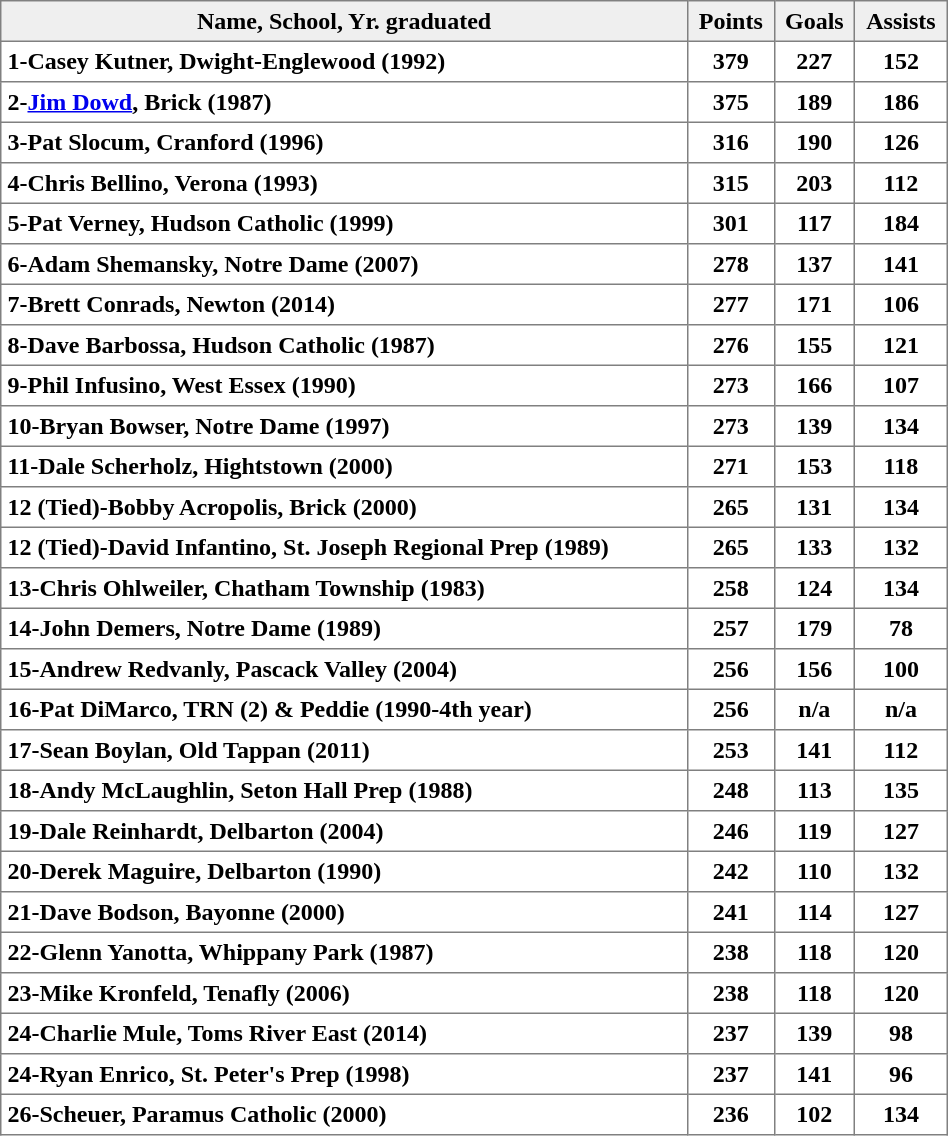<table border=1 cellspacing=0 cellpadding=4 style="border-collapse: collapse;" width=50%>
<tr bgcolor="efefef">
<th>Name, School, Yr. graduated</th>
<th>Points</th>
<th>Goals</th>
<th>Assists</th>
</tr>
<tr>
<th align=left>1-Casey Kutner, Dwight-Englewood (1992)</th>
<th>379</th>
<th>227</th>
<th>152</th>
</tr>
<tr>
<th align=left>2-<a href='#'>Jim Dowd</a>, Brick (1987)</th>
<th>375</th>
<th>189</th>
<th>186</th>
</tr>
<tr>
<th align=left>3-Pat Slocum, Cranford (1996)</th>
<th>316</th>
<th>190</th>
<th>126</th>
</tr>
<tr>
<th align=left>4-Chris Bellino, Verona (1993)</th>
<th>315</th>
<th>203</th>
<th>112</th>
</tr>
<tr>
<th align=left>5-Pat Verney, Hudson Catholic (1999)</th>
<th>301</th>
<th>117</th>
<th>184</th>
</tr>
<tr>
<th align=left>6-Adam Shemansky, Notre Dame (2007)</th>
<th>278</th>
<th>137</th>
<th>141</th>
</tr>
<tr>
<th align=left>7-Brett Conrads, Newton (2014)</th>
<th>277</th>
<th>171</th>
<th>106</th>
</tr>
<tr>
<th align=left>8-Dave Barbossa, Hudson Catholic (1987)</th>
<th>276</th>
<th>155</th>
<th>121</th>
</tr>
<tr>
<th align=left>9-Phil Infusino, West Essex (1990)</th>
<th>273</th>
<th>166</th>
<th>107</th>
</tr>
<tr>
<th align=left>10-Bryan Bowser, Notre Dame (1997)</th>
<th>273</th>
<th>139</th>
<th>134</th>
</tr>
<tr>
<th align=left>11-Dale Scherholz, Hightstown (2000)</th>
<th>271</th>
<th>153</th>
<th>118</th>
</tr>
<tr>
<th align=left>12 (Tied)-Bobby Acropolis, Brick (2000)</th>
<th>265</th>
<th>131</th>
<th>134 </th>
</tr>
<tr>
<th align=left>12 (Tied)-David Infantino, St. Joseph Regional Prep (1989)</th>
<th>265</th>
<th>133</th>
<th>132</th>
</tr>
<tr>
<th align=left>13-Chris Ohlweiler, Chatham Township (1983)</th>
<th>258</th>
<th>124</th>
<th>134</th>
</tr>
<tr>
<th align=left>14-John Demers, Notre Dame (1989)</th>
<th>257</th>
<th>179</th>
<th>78</th>
</tr>
<tr>
<th align=left>15-Andrew Redvanly, Pascack Valley (2004)</th>
<th>256</th>
<th>156</th>
<th>100</th>
</tr>
<tr>
<th align=left>16-Pat DiMarco, TRN (2) & Peddie (1990-4th year)</th>
<th>256</th>
<th>n/a</th>
<th>n/a</th>
</tr>
<tr>
<th align=left>17-Sean Boylan, Old Tappan (2011)</th>
<th>253</th>
<th>141</th>
<th>112</th>
</tr>
<tr>
<th align=left>18-Andy McLaughlin, Seton Hall Prep (1988)</th>
<th>248</th>
<th>113</th>
<th>135</th>
</tr>
<tr>
<th align=left>19-Dale Reinhardt, Delbarton (2004)</th>
<th>246</th>
<th>119</th>
<th>127</th>
</tr>
<tr>
<th align=left>20-Derek Maguire, Delbarton (1990)</th>
<th>242</th>
<th>110</th>
<th>132</th>
</tr>
<tr>
<th align=left>21-Dave Bodson, Bayonne (2000)</th>
<th>241</th>
<th>114</th>
<th>127</th>
</tr>
<tr>
<th align=left>22-Glenn Yanotta, Whippany Park (1987)</th>
<th>238</th>
<th>118</th>
<th>120</th>
</tr>
<tr>
<th align=left>23-Mike Kronfeld, Tenafly (2006)</th>
<th>238</th>
<th>118</th>
<th>120</th>
</tr>
<tr>
<th align=left>24-Charlie Mule, Toms River East (2014)</th>
<th>237</th>
<th>139</th>
<th>98</th>
</tr>
<tr>
<th align=left>24-Ryan Enrico, St. Peter's Prep (1998)</th>
<th>237</th>
<th>141</th>
<th>96</th>
</tr>
<tr>
<th align=left>26-Scheuer, Paramus Catholic (2000)</th>
<th>236</th>
<th>102</th>
<th>134</th>
</tr>
</table>
